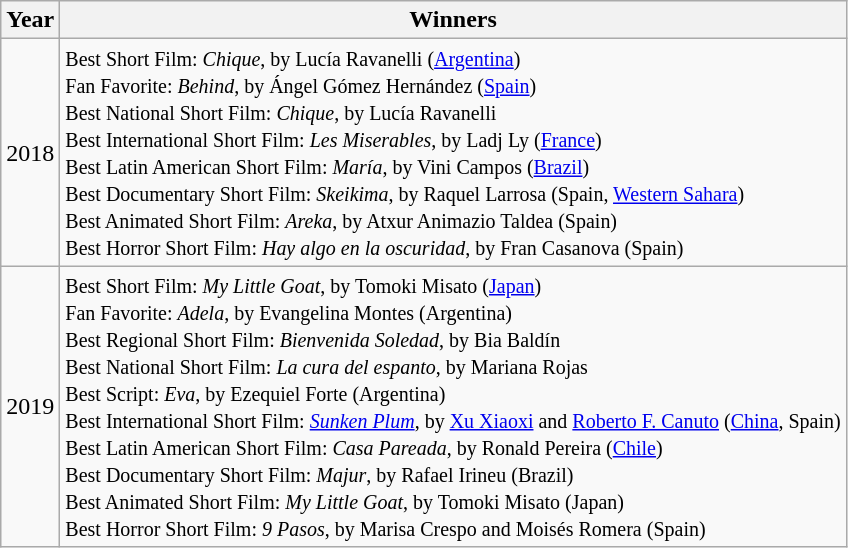<table class="wikitable">
<tr>
<th>Year</th>
<th>Winners</th>
</tr>
<tr>
<td>2018</td>
<td><small>Best Short Film: <em>Chique</em>, by Lucía Ravanelli (<a href='#'>Argentina</a>)<br>Fan Favorite: <em>Behind</em>, by Ángel Gómez Hernández (<a href='#'>Spain</a>)<br>Best National Short Film: <em>Chique</em>, by Lucía Ravanelli<br>Best International Short Film: <em>Les Miserables</em>, by Ladj Ly (<a href='#'>France</a>)<br>Best Latin American Short Film: <em>María</em>, by Vini Campos (<a href='#'>Brazil</a>)<br>Best Documentary Short Film: <em>Skeikima</em>, by Raquel Larrosa (Spain, <a href='#'>Western Sahara</a>)<br>Best Animated Short Film: <em>Areka</em>, by Atxur Animazio Taldea (Spain)<br>Best Horror Short Film: <em>Hay algo en la oscuridad</em>, by Fran Casanova (Spain)</small></td>
</tr>
<tr>
<td>2019</td>
<td><small>Best Short Film: <em>My Little Goat</em>, by Tomoki Misato (<a href='#'>Japan</a>)<br>Fan Favorite: <em>Adela</em>, by Evangelina Montes (Argentina)<br> Best Regional Short Film: <em>Bienvenida Soledad</em>, by Bia Baldín<br>Best National Short Film: <em>La cura del espanto</em>, by Mariana Rojas<br>Best Script: <em>Eva</em>, by Ezequiel Forte (Argentina)<br>Best International Short Film: <em><a href='#'>Sunken Plum</a></em>, by <a href='#'>Xu Xiaoxi</a> and <a href='#'>Roberto F. Canuto</a> (<a href='#'>China</a>, Spain)<br>Best Latin American Short Film: <em>Casa Pareada</em>, by Ronald Pereira (<a href='#'>Chile</a>)<br>Best Documentary Short Film: <em>Majur</em>, by Rafael Irineu (Brazil)<br>Best Animated Short Film: <em>My Little Goat</em>, by Tomoki Misato (Japan)<br>Best Horror Short Film: <em>9 Pasos</em>, by Marisa Crespo and Moisés Romera (Spain)</small></td>
</tr>
</table>
